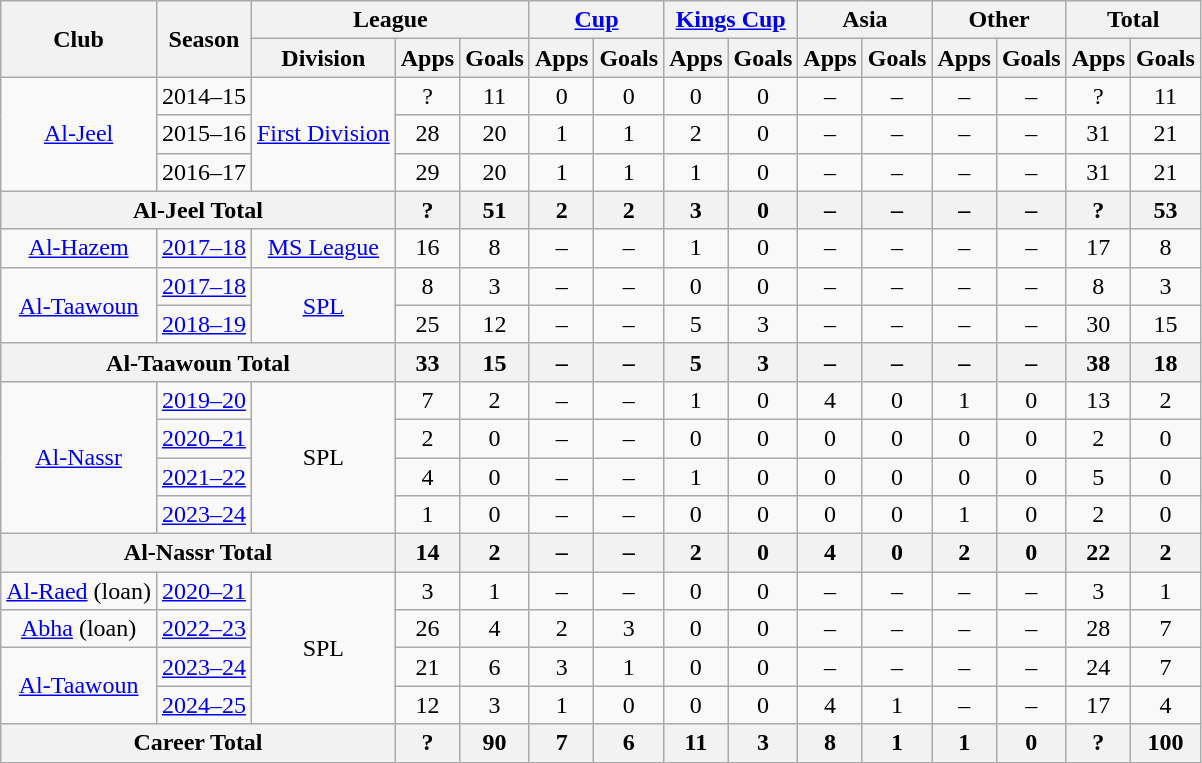<table class="wikitable" style="text-align: center;">
<tr>
<th rowspan="2">Club</th>
<th rowspan="2">Season</th>
<th colspan="3">League</th>
<th colspan="2"><a href='#'>Cup</a> </th>
<th colspan="2"><a href='#'>Kings Cup</a></th>
<th colspan="2">Asia</th>
<th colspan="2">Other</th>
<th colspan="2">Total</th>
</tr>
<tr>
<th>Division</th>
<th>Apps</th>
<th>Goals</th>
<th>Apps</th>
<th>Goals</th>
<th>Apps</th>
<th>Goals</th>
<th>Apps</th>
<th>Goals</th>
<th>Apps</th>
<th>Goals</th>
<th>Apps</th>
<th>Goals</th>
</tr>
<tr>
<td rowspan="3"><a href='#'>Al-Jeel</a></td>
<td>2014–15</td>
<td rowspan="3"><a href='#'>First Division</a></td>
<td>?</td>
<td>11</td>
<td>0</td>
<td>0</td>
<td>0</td>
<td>0</td>
<td>–</td>
<td>–</td>
<td>–</td>
<td>–</td>
<td>?</td>
<td>11</td>
</tr>
<tr>
<td>2015–16</td>
<td>28</td>
<td>20</td>
<td>1</td>
<td>1</td>
<td>2</td>
<td>0</td>
<td>–</td>
<td>–</td>
<td>–</td>
<td>–</td>
<td>31</td>
<td>21</td>
</tr>
<tr>
<td>2016–17</td>
<td>29</td>
<td>20</td>
<td>1</td>
<td>1</td>
<td>1</td>
<td>0</td>
<td>–</td>
<td>–</td>
<td>–</td>
<td>–</td>
<td>31</td>
<td>21</td>
</tr>
<tr>
<th colspan="3">Al-Jeel Total</th>
<th>?</th>
<th>51</th>
<th>2</th>
<th>2</th>
<th>3</th>
<th>0</th>
<th>–</th>
<th>–</th>
<th>–</th>
<th>–</th>
<th>?</th>
<th>53</th>
</tr>
<tr>
<td rowspan="1"><a href='#'>Al-Hazem</a></td>
<td><a href='#'>2017–18</a></td>
<td><a href='#'>MS League</a></td>
<td>16</td>
<td>8</td>
<td>–</td>
<td>–</td>
<td>1</td>
<td>0</td>
<td>–</td>
<td>–</td>
<td>–</td>
<td>–</td>
<td>17</td>
<td>8</td>
</tr>
<tr>
<td rowspan="2"><a href='#'>Al-Taawoun</a></td>
<td><a href='#'>2017–18</a></td>
<td rowspan="2"><a href='#'>SPL</a></td>
<td>8</td>
<td>3</td>
<td>–</td>
<td>–</td>
<td>0</td>
<td>0</td>
<td>–</td>
<td>–</td>
<td>–</td>
<td>–</td>
<td>8</td>
<td>3</td>
</tr>
<tr>
<td><a href='#'>2018–19</a></td>
<td>25</td>
<td>12</td>
<td>–</td>
<td>–</td>
<td>5</td>
<td>3</td>
<td>–</td>
<td>–</td>
<td>–</td>
<td>–</td>
<td>30</td>
<td>15</td>
</tr>
<tr>
<th colspan="3">Al-Taawoun Total</th>
<th>33</th>
<th>15</th>
<th>–</th>
<th>–</th>
<th>5</th>
<th>3</th>
<th>–</th>
<th>–</th>
<th>–</th>
<th>–</th>
<th>38</th>
<th>18</th>
</tr>
<tr>
<td rowspan="4"><a href='#'>Al-Nassr</a></td>
<td><a href='#'>2019–20</a></td>
<td rowspan="4">SPL</td>
<td>7</td>
<td>2</td>
<td>–</td>
<td>–</td>
<td>1</td>
<td>0</td>
<td>4</td>
<td>0</td>
<td>1</td>
<td>0</td>
<td>13</td>
<td>2</td>
</tr>
<tr>
<td><a href='#'>2020–21</a></td>
<td>2</td>
<td>0</td>
<td>–</td>
<td>–</td>
<td>0</td>
<td>0</td>
<td>0</td>
<td>0</td>
<td>0</td>
<td>0</td>
<td>2</td>
<td>0</td>
</tr>
<tr>
<td><a href='#'>2021–22</a></td>
<td>4</td>
<td>0</td>
<td>–</td>
<td>–</td>
<td>1</td>
<td>0</td>
<td>0</td>
<td>0</td>
<td>0</td>
<td>0</td>
<td>5</td>
<td>0</td>
</tr>
<tr>
<td><a href='#'>2023–24</a></td>
<td>1</td>
<td>0</td>
<td>–</td>
<td>–</td>
<td>0</td>
<td>0</td>
<td>0</td>
<td>0</td>
<td>1</td>
<td>0</td>
<td>2</td>
<td>0</td>
</tr>
<tr>
<th colspan="3">Al-Nassr Total</th>
<th>14</th>
<th>2</th>
<th>–</th>
<th>–</th>
<th>2</th>
<th>0</th>
<th>4</th>
<th>0</th>
<th>2</th>
<th>0</th>
<th>22</th>
<th>2</th>
</tr>
<tr>
<td rowspan="1"><a href='#'>Al-Raed</a> (loan)</td>
<td><a href='#'>2020–21</a></td>
<td rowspan="4">SPL</td>
<td>3</td>
<td>1</td>
<td>–</td>
<td>–</td>
<td>0</td>
<td>0</td>
<td>–</td>
<td>–</td>
<td>–</td>
<td>–</td>
<td>3</td>
<td>1</td>
</tr>
<tr>
<td rowspan="1"><a href='#'>Abha</a> (loan)</td>
<td><a href='#'>2022–23</a></td>
<td>26</td>
<td>4</td>
<td>2</td>
<td>3</td>
<td>0</td>
<td>0</td>
<td>–</td>
<td>–</td>
<td>–</td>
<td>–</td>
<td>28</td>
<td>7</td>
</tr>
<tr>
<td rowspan="2"><a href='#'>Al-Taawoun</a></td>
<td><a href='#'>2023–24</a></td>
<td>21</td>
<td>6</td>
<td>3</td>
<td>1</td>
<td>0</td>
<td>0</td>
<td>–</td>
<td>–</td>
<td>–</td>
<td>–</td>
<td>24</td>
<td>7</td>
</tr>
<tr>
<td><a href='#'>2024–25</a></td>
<td>12</td>
<td>3</td>
<td>1</td>
<td>0</td>
<td>0</td>
<td>0</td>
<td>4</td>
<td>1</td>
<td>–</td>
<td>–</td>
<td>17</td>
<td>4</td>
</tr>
<tr>
<th colspan="3">Career Total</th>
<th>?</th>
<th>90</th>
<th>7</th>
<th>6</th>
<th>11</th>
<th>3</th>
<th>8</th>
<th>1</th>
<th>1</th>
<th>0</th>
<th>?</th>
<th>100</th>
</tr>
</table>
